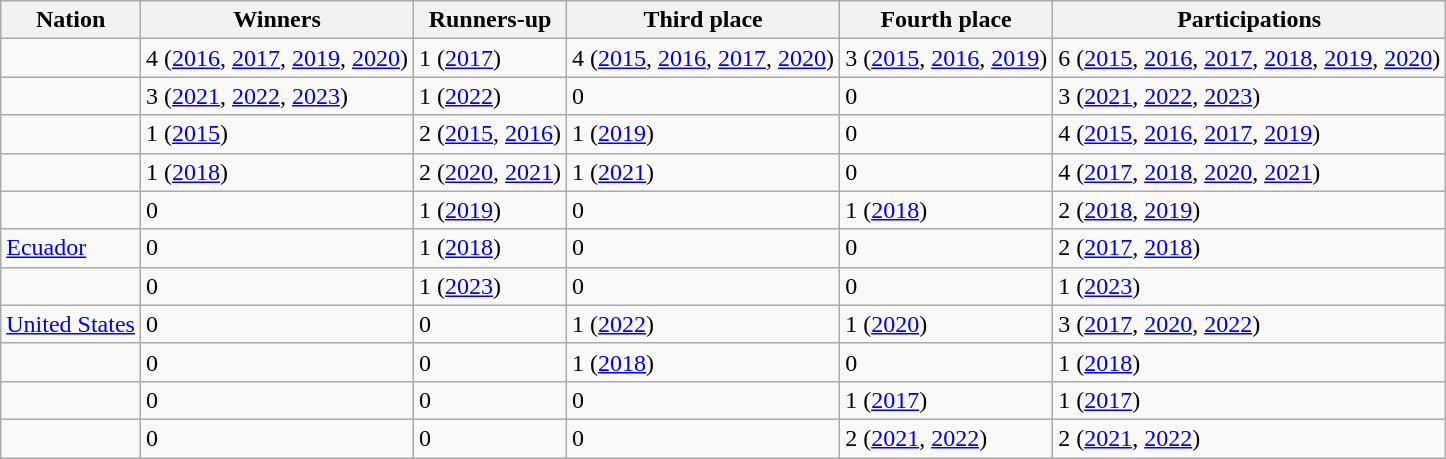<table class="wikitable sortable">
<tr>
<th>Nation</th>
<th>Winners</th>
<th>Runners-up</th>
<th>Third place</th>
<th>Fourth place</th>
<th>Participations</th>
</tr>
<tr>
<td align=left></td>
<td>4 (<a href='#'>2016</a>, <a href='#'>2017</a>, <a href='#'>2019</a>, <a href='#'>2020</a>)</td>
<td>1 (<a href='#'>2017</a>)</td>
<td>4 (<a href='#'>2015</a>, <a href='#'>2016</a>, <a href='#'>2017</a>, <a href='#'>2020</a>)</td>
<td>3 (<a href='#'>2015</a>, <a href='#'>2016</a>, <a href='#'>2019</a>)</td>
<td>6 (<a href='#'>2015</a>, <a href='#'>2016</a>, <a href='#'>2017</a>, <a href='#'>2018</a>, <a href='#'>2019</a>, <a href='#'>2020</a>)</td>
</tr>
<tr>
<td align=left></td>
<td>3 (<a href='#'>2021</a>, <a href='#'>2022</a>, <a href='#'>2023</a>)</td>
<td>1 (<a href='#'>2022</a>)</td>
<td>0</td>
<td>0</td>
<td>3 (<a href='#'>2021</a>, <a href='#'>2022</a>, <a href='#'>2023</a>)</td>
</tr>
<tr>
<td align=left></td>
<td>1 (<a href='#'>2015</a>)</td>
<td>2 (<a href='#'>2015</a>, <a href='#'>2016</a>)</td>
<td>1 (<a href='#'>2019</a>)</td>
<td>0</td>
<td>4 (<a href='#'>2015</a>, <a href='#'>2016</a>, <a href='#'>2017</a>, <a href='#'>2019</a>)</td>
</tr>
<tr>
<td align=left></td>
<td>1 (<a href='#'>2018</a>)</td>
<td>2 (<a href='#'>2020</a>, <a href='#'>2021</a>)</td>
<td>1 (<a href='#'>2021</a>)</td>
<td>0</td>
<td>4 (<a href='#'>2017</a>, <a href='#'>2018</a>, <a href='#'>2020</a>, <a href='#'>2021</a>)</td>
</tr>
<tr>
<td align=left></td>
<td>0</td>
<td>1 (<a href='#'>2019</a>)</td>
<td>0</td>
<td>1 (<a href='#'>2018</a>)</td>
<td>2 (<a href='#'>2018</a>, <a href='#'>2019</a>)</td>
</tr>
<tr>
<td align=left> <a href='#'>Ecuador</a></td>
<td>0</td>
<td>1 (<a href='#'>2018</a>)</td>
<td>0</td>
<td>0</td>
<td>2 (<a href='#'>2017</a>, <a href='#'>2018</a>)</td>
</tr>
<tr>
<td align=left></td>
<td>0</td>
<td>1 (<a href='#'>2023</a>)</td>
<td>0</td>
<td>0</td>
<td>1 (<a href='#'>2023</a>)</td>
</tr>
<tr>
<td align=left> <a href='#'>United States</a></td>
<td>0</td>
<td>0</td>
<td>1 (<a href='#'>2022</a>)</td>
<td>1 (<a href='#'>2020</a>)</td>
<td>3 (<a href='#'>2017</a>, <a href='#'>2020</a>, <a href='#'>2022</a>)</td>
</tr>
<tr>
<td align=left></td>
<td>0</td>
<td>0</td>
<td>1 (<a href='#'>2018</a>)</td>
<td>0</td>
<td>1 (<a href='#'>2018</a>)</td>
</tr>
<tr>
<td align=left></td>
<td>0</td>
<td>0</td>
<td>0</td>
<td>1 (<a href='#'>2017</a>)</td>
<td>1 (<a href='#'>2017</a>)</td>
</tr>
<tr>
<td align=left></td>
<td>0</td>
<td>0</td>
<td>0</td>
<td>2 (<a href='#'>2021</a>, <a href='#'>2022</a>)</td>
<td>2 (<a href='#'>2021</a>, <a href='#'>2022</a>)</td>
</tr>
</table>
